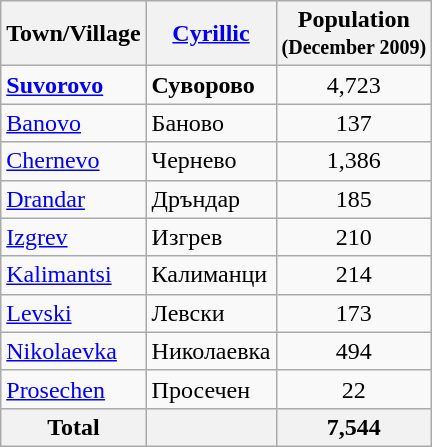<table class="wikitable sortable">
<tr>
<th>Town/Village</th>
<th><a href='#'>Cyrillic</a></th>
<th>Population<br><small>(December 2009)</small></th>
</tr>
<tr>
<td><strong><a href='#'>Suvorovo</a></strong></td>
<td><strong>Суворово</strong></td>
<td align="center">4,723</td>
</tr>
<tr>
<td><a href='#'>Banovo</a></td>
<td>Баново</td>
<td align="center">137</td>
</tr>
<tr>
<td><a href='#'>Chernevo</a></td>
<td>Чернево</td>
<td align="center">1,386</td>
</tr>
<tr>
<td><a href='#'>Drandar</a></td>
<td>Дръндар</td>
<td align="center">185</td>
</tr>
<tr>
<td><a href='#'>Izgrev</a></td>
<td>Изгрев</td>
<td align="center">210</td>
</tr>
<tr>
<td><a href='#'>Kalimantsi</a></td>
<td>Калиманци</td>
<td align="center">214</td>
</tr>
<tr>
<td><a href='#'>Levski</a></td>
<td>Левски</td>
<td align="center">173</td>
</tr>
<tr>
<td><a href='#'>Nikolaevka</a></td>
<td>Николаевка</td>
<td align="center">494</td>
</tr>
<tr>
<td><a href='#'>Prosechen</a></td>
<td>Просечен</td>
<td align="center">22</td>
</tr>
<tr>
<th>Total</th>
<th></th>
<th align="center">7,544</th>
</tr>
</table>
